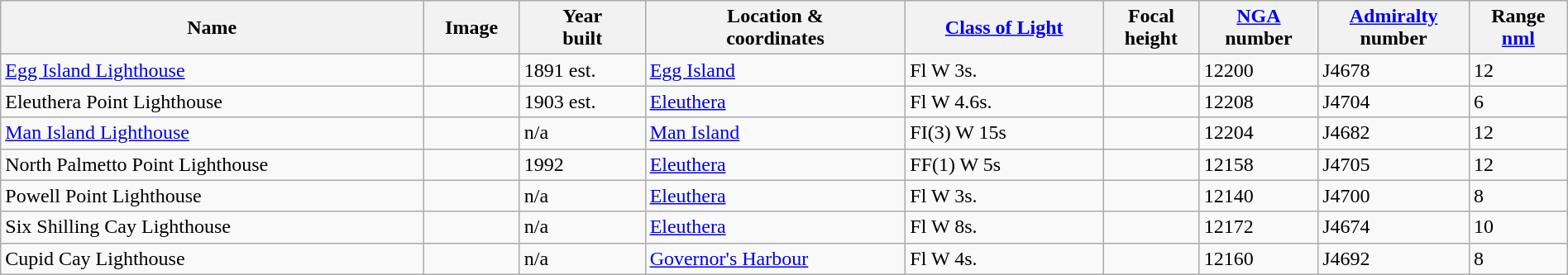<table class="wikitable sortable" style="width:100%">
<tr>
<th>Name</th>
<th>Image</th>
<th>Year<br>built<br></th>
<th>Location &<br> coordinates</th>
<th><a href='#'>Class of Light</a><br></th>
<th>Focal<br>height<br></th>
<th><a href='#'>NGA</a><br>number<br></th>
<th><a href='#'>Admiralty</a><br>number<br></th>
<th>Range<br><a href='#'>nml</a><br></th>
</tr>
<tr>
<td><a href='#'>Egg Island Lighthouse</a></td>
<td></td>
<td>1891 est.</td>
<td><a href='#'>Egg Island</a><br></td>
<td>Fl W 3s.</td>
<td></td>
<td>12200</td>
<td>J4678</td>
<td>12</td>
</tr>
<tr>
<td>Eleuthera Point Lighthouse</td>
<td></td>
<td>1903 est.</td>
<td><a href='#'>Eleuthera</a><br></td>
<td>Fl W 4.6s.</td>
<td></td>
<td>12208</td>
<td>J4704</td>
<td>6</td>
</tr>
<tr>
<td><a href='#'>Man Island Lighthouse</a></td>
<td></td>
<td>n/a</td>
<td><a href='#'>Man Island</a><br> </td>
<td>FI(3) W 15s</td>
<td></td>
<td>12204</td>
<td>J4682</td>
<td>12</td>
</tr>
<tr>
<td>North Palmetto Point Lighthouse</td>
<td></td>
<td>1992</td>
<td><a href='#'>Eleuthera</a><br></td>
<td>FF(1) W 5s</td>
<td></td>
<td>12158</td>
<td>J4705</td>
<td>12</td>
</tr>
<tr>
<td>Powell Point Lighthouse</td>
<td></td>
<td>n/a</td>
<td><a href='#'>Eleuthera</a><br></td>
<td>Fl W 3s.</td>
<td></td>
<td>12140</td>
<td>J4700</td>
<td>8</td>
</tr>
<tr>
<td>Six Shilling Cay Lighthouse</td>
<td></td>
<td>n/a</td>
<td><a href='#'>Eleuthera</a><br></td>
<td>Fl W 8s.</td>
<td></td>
<td>12172</td>
<td>J4674</td>
<td>10</td>
</tr>
<tr>
<td>Cupid Cay Lighthouse</td>
<td></td>
<td>n/a</td>
<td><a href='#'>Governor's Harbour</a><br></td>
<td>Fl W 4s.</td>
<td></td>
<td>12160</td>
<td>J4692</td>
<td>8</td>
</tr>
</table>
